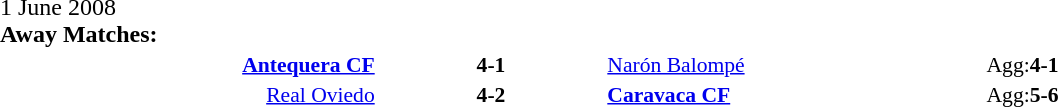<table width=100% cellspacing=1>
<tr>
<th width=20%></th>
<th width=12%></th>
<th width=20%></th>
<th></th>
</tr>
<tr>
<td>1 June 2008<br><strong>Away Matches:</strong></td>
</tr>
<tr style=font-size:90%>
<td align=right><strong><a href='#'>Antequera CF</a></strong></td>
<td align=center><strong>4-1</strong></td>
<td><a href='#'>Narón Balompé</a></td>
<td>Agg:<strong>4-1</strong></td>
</tr>
<tr style=font-size:90%>
<td align=right><a href='#'>Real Oviedo</a></td>
<td align=center><strong>4-2</strong></td>
<td><strong><a href='#'>Caravaca CF</a></strong></td>
<td>Agg:<strong>5-6</strong></td>
</tr>
</table>
